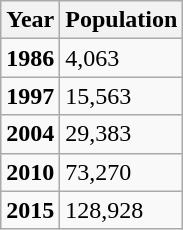<table class="wikitable">
<tr>
<th>Year</th>
<th>Population</th>
</tr>
<tr>
<td><strong>1986</strong></td>
<td>4,063</td>
</tr>
<tr>
<td><strong>1997</strong></td>
<td>15,563</td>
</tr>
<tr>
<td><strong>2004</strong></td>
<td>29,383</td>
</tr>
<tr>
<td><strong>2010</strong></td>
<td>73,270</td>
</tr>
<tr>
<td><strong>2015</strong></td>
<td>128,928</td>
</tr>
</table>
